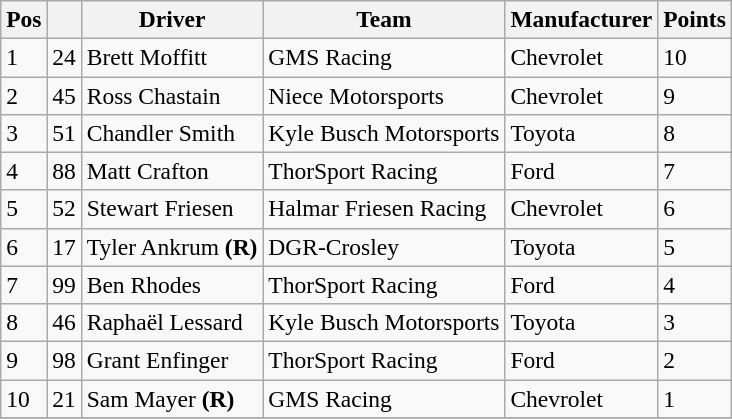<table class="wikitable" style="font-size:98%">
<tr>
<th>Pos</th>
<th></th>
<th>Driver</th>
<th>Team</th>
<th>Manufacturer</th>
<th>Points</th>
</tr>
<tr>
<td>1</td>
<td>24</td>
<td>Brett Moffitt</td>
<td>GMS Racing</td>
<td>Chevrolet</td>
<td>10</td>
</tr>
<tr>
<td>2</td>
<td>45</td>
<td>Ross Chastain</td>
<td>Niece Motorsports</td>
<td>Chevrolet</td>
<td>9</td>
</tr>
<tr>
<td>3</td>
<td>51</td>
<td>Chandler Smith</td>
<td>Kyle Busch Motorsports</td>
<td>Toyota</td>
<td>8</td>
</tr>
<tr>
<td>4</td>
<td>88</td>
<td>Matt Crafton</td>
<td>ThorSport Racing</td>
<td>Ford</td>
<td>7</td>
</tr>
<tr>
<td>5</td>
<td>52</td>
<td>Stewart Friesen</td>
<td>Halmar Friesen Racing</td>
<td>Chevrolet</td>
<td>6</td>
</tr>
<tr>
<td>6</td>
<td>17</td>
<td>Tyler Ankrum <strong>(R)</strong></td>
<td>DGR-Crosley</td>
<td>Toyota</td>
<td>5</td>
</tr>
<tr>
<td>7</td>
<td>99</td>
<td>Ben Rhodes</td>
<td>ThorSport Racing</td>
<td>Ford</td>
<td>4</td>
</tr>
<tr>
<td>8</td>
<td>46</td>
<td>Raphaël Lessard</td>
<td>Kyle Busch Motorsports</td>
<td>Toyota</td>
<td>3</td>
</tr>
<tr>
<td>9</td>
<td>98</td>
<td>Grant Enfinger</td>
<td>ThorSport Racing</td>
<td>Ford</td>
<td>2</td>
</tr>
<tr>
<td>10</td>
<td>21</td>
<td>Sam Mayer <strong>(R)</strong></td>
<td>GMS Racing</td>
<td>Chevrolet</td>
<td>1</td>
</tr>
<tr>
</tr>
</table>
